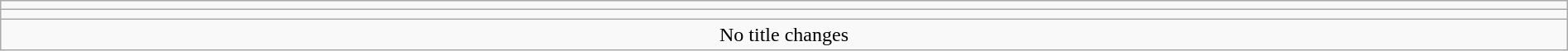<table class="wikitable" style="text-align:center; width:100%;">
<tr>
<td colspan="5"></td>
</tr>
<tr>
<td colspan="5"><strong></strong></td>
</tr>
<tr>
<td colspan="5">No title changes</td>
</tr>
</table>
